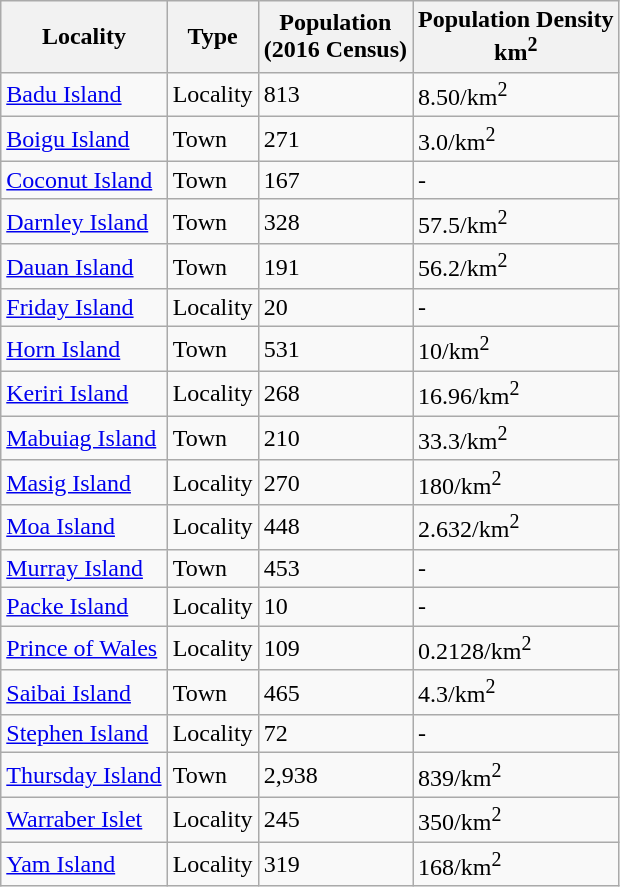<table class="wikitable sortable">
<tr>
<th>Locality</th>
<th>Type</th>
<th>Population<br>(2016 Census)</th>
<th>Population Density<br>km<sup>2</sup></th>
</tr>
<tr>
<td><a href='#'>Badu Island</a></td>
<td>Locality</td>
<td>813</td>
<td>8.50/km<sup>2</sup></td>
</tr>
<tr>
<td><a href='#'>Boigu Island</a></td>
<td>Town</td>
<td>271</td>
<td>3.0/km<sup>2</sup></td>
</tr>
<tr>
<td><a href='#'>Coconut Island</a></td>
<td>Town</td>
<td>167</td>
<td>-</td>
</tr>
<tr>
<td><a href='#'>Darnley Island</a></td>
<td>Town</td>
<td>328</td>
<td>57.5/km<sup>2</sup></td>
</tr>
<tr>
<td><a href='#'>Dauan Island</a></td>
<td>Town</td>
<td>191</td>
<td>56.2/km<sup>2</sup></td>
</tr>
<tr>
<td><a href='#'>Friday Island</a></td>
<td>Locality</td>
<td>20</td>
<td>-</td>
</tr>
<tr>
<td><a href='#'>Horn Island</a></td>
<td>Town</td>
<td>531</td>
<td>10/km<sup>2</sup></td>
</tr>
<tr>
<td><a href='#'>Keriri Island</a></td>
<td>Locality</td>
<td>268</td>
<td>16.96/km<sup>2</sup></td>
</tr>
<tr>
<td><a href='#'>Mabuiag Island</a></td>
<td>Town</td>
<td>210</td>
<td>33.3/km<sup>2</sup></td>
</tr>
<tr>
<td><a href='#'>Masig Island</a></td>
<td>Locality</td>
<td>270</td>
<td>180/km<sup>2</sup></td>
</tr>
<tr>
<td><a href='#'>Moa Island</a></td>
<td>Locality</td>
<td>448</td>
<td>2.632/km<sup>2</sup></td>
</tr>
<tr>
<td><a href='#'>Murray Island</a></td>
<td>Town</td>
<td>453</td>
<td>-</td>
</tr>
<tr>
<td><a href='#'>Packe Island</a></td>
<td>Locality</td>
<td>10</td>
<td>-</td>
</tr>
<tr>
<td><a href='#'>Prince of Wales</a></td>
<td>Locality</td>
<td>109</td>
<td>0.2128/km<sup>2</sup></td>
</tr>
<tr>
<td><a href='#'>Saibai Island</a></td>
<td>Town</td>
<td>465</td>
<td>4.3/km<sup>2</sup></td>
</tr>
<tr>
<td><a href='#'>Stephen Island</a></td>
<td>Locality</td>
<td>72</td>
<td>-</td>
</tr>
<tr>
<td><a href='#'>Thursday Island</a></td>
<td>Town</td>
<td>2,938</td>
<td>839/km<sup>2</sup></td>
</tr>
<tr>
<td><a href='#'>Warraber Islet</a></td>
<td>Locality</td>
<td>245</td>
<td>350/km<sup>2</sup></td>
</tr>
<tr>
<td><a href='#'>Yam Island</a></td>
<td>Locality</td>
<td>319</td>
<td>168/km<sup>2</sup></td>
</tr>
</table>
